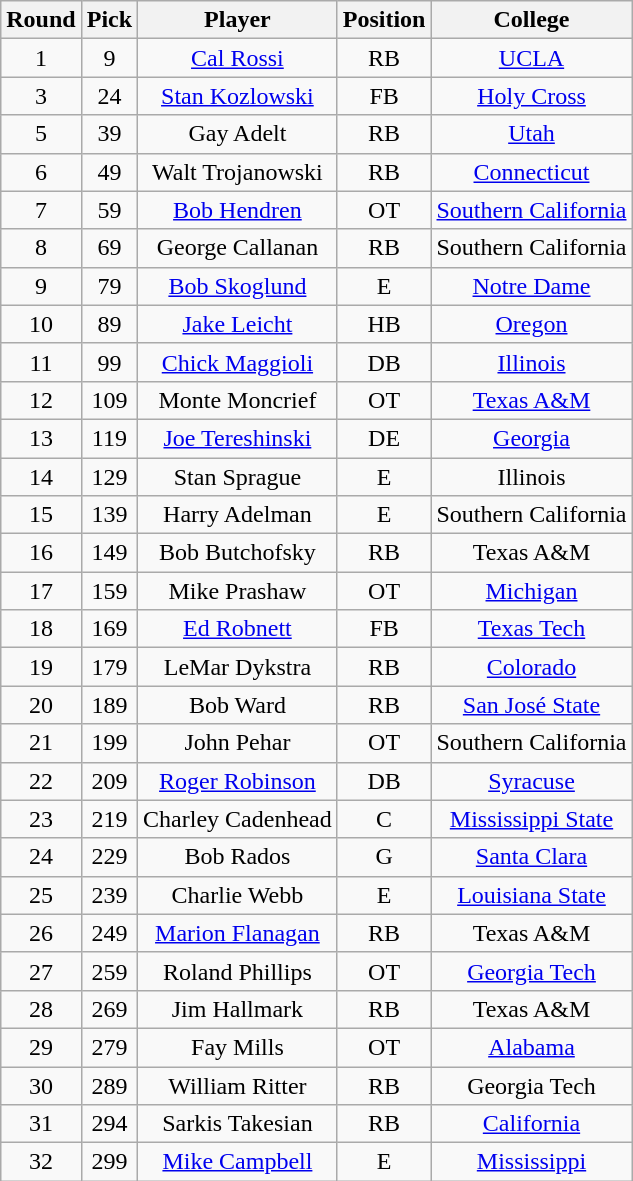<table class="wikitable sortable sortable"  style="text-align:center;">
<tr>
<th>Round</th>
<th>Pick</th>
<th>Player</th>
<th>Position</th>
<th>College</th>
</tr>
<tr>
<td>1</td>
<td>9</td>
<td><a href='#'>Cal Rossi</a></td>
<td>RB</td>
<td><a href='#'>UCLA</a></td>
</tr>
<tr>
<td>3</td>
<td>24</td>
<td><a href='#'>Stan Kozlowski</a></td>
<td>FB</td>
<td><a href='#'>Holy Cross</a></td>
</tr>
<tr>
<td>5</td>
<td>39</td>
<td>Gay Adelt</td>
<td>RB</td>
<td><a href='#'>Utah</a></td>
</tr>
<tr>
<td>6</td>
<td>49</td>
<td>Walt Trojanowski</td>
<td>RB</td>
<td><a href='#'>Connecticut</a></td>
</tr>
<tr>
<td>7</td>
<td>59</td>
<td><a href='#'>Bob Hendren</a></td>
<td>OT</td>
<td><a href='#'>Southern California</a></td>
</tr>
<tr>
<td>8</td>
<td>69</td>
<td>George Callanan</td>
<td>RB</td>
<td>Southern California</td>
</tr>
<tr>
<td>9</td>
<td>79</td>
<td><a href='#'>Bob Skoglund</a></td>
<td>E</td>
<td><a href='#'>Notre Dame</a></td>
</tr>
<tr>
<td>10</td>
<td>89</td>
<td><a href='#'>Jake Leicht</a></td>
<td>HB</td>
<td><a href='#'>Oregon</a></td>
</tr>
<tr>
<td>11</td>
<td>99</td>
<td><a href='#'>Chick Maggioli</a></td>
<td>DB</td>
<td><a href='#'>Illinois</a></td>
</tr>
<tr>
<td>12</td>
<td>109</td>
<td>Monte Moncrief</td>
<td>OT</td>
<td><a href='#'>Texas A&M</a></td>
</tr>
<tr>
<td>13</td>
<td>119</td>
<td><a href='#'>Joe Tereshinski</a></td>
<td>DE</td>
<td><a href='#'>Georgia</a></td>
</tr>
<tr>
<td>14</td>
<td>129</td>
<td>Stan Sprague</td>
<td>E</td>
<td>Illinois</td>
</tr>
<tr>
<td>15</td>
<td>139</td>
<td>Harry Adelman</td>
<td>E</td>
<td>Southern California</td>
</tr>
<tr>
<td>16</td>
<td>149</td>
<td>Bob Butchofsky</td>
<td>RB</td>
<td>Texas A&M</td>
</tr>
<tr>
<td>17</td>
<td>159</td>
<td>Mike Prashaw</td>
<td>OT</td>
<td><a href='#'>Michigan</a></td>
</tr>
<tr>
<td>18</td>
<td>169</td>
<td><a href='#'>Ed Robnett</a></td>
<td>FB</td>
<td><a href='#'>Texas Tech</a></td>
</tr>
<tr>
<td>19</td>
<td>179</td>
<td>LeMar Dykstra</td>
<td>RB</td>
<td><a href='#'>Colorado</a></td>
</tr>
<tr>
<td>20</td>
<td>189</td>
<td>Bob Ward</td>
<td>RB</td>
<td><a href='#'>San José State</a></td>
</tr>
<tr>
<td>21</td>
<td>199</td>
<td>John Pehar</td>
<td>OT</td>
<td>Southern California</td>
</tr>
<tr>
<td>22</td>
<td>209</td>
<td><a href='#'>Roger Robinson</a></td>
<td>DB</td>
<td><a href='#'>Syracuse</a></td>
</tr>
<tr>
<td>23</td>
<td>219</td>
<td>Charley Cadenhead</td>
<td>C</td>
<td><a href='#'>Mississippi State</a></td>
</tr>
<tr>
<td>24</td>
<td>229</td>
<td>Bob Rados</td>
<td>G</td>
<td><a href='#'>Santa Clara</a></td>
</tr>
<tr>
<td>25</td>
<td>239</td>
<td>Charlie Webb</td>
<td>E</td>
<td><a href='#'>Louisiana State</a></td>
</tr>
<tr>
<td>26</td>
<td>249</td>
<td><a href='#'>Marion Flanagan</a></td>
<td>RB</td>
<td>Texas A&M</td>
</tr>
<tr>
<td>27</td>
<td>259</td>
<td>Roland Phillips</td>
<td>OT</td>
<td><a href='#'>Georgia Tech</a></td>
</tr>
<tr>
<td>28</td>
<td>269</td>
<td>Jim Hallmark</td>
<td>RB</td>
<td>Texas A&M</td>
</tr>
<tr>
<td>29</td>
<td>279</td>
<td>Fay Mills</td>
<td>OT</td>
<td><a href='#'>Alabama</a></td>
</tr>
<tr>
<td>30</td>
<td>289</td>
<td>William Ritter</td>
<td>RB</td>
<td>Georgia Tech</td>
</tr>
<tr>
<td>31</td>
<td>294</td>
<td>Sarkis Takesian</td>
<td>RB</td>
<td><a href='#'>California</a></td>
</tr>
<tr>
<td>32</td>
<td>299</td>
<td><a href='#'>Mike Campbell</a></td>
<td>E</td>
<td><a href='#'>Mississippi</a></td>
</tr>
</table>
